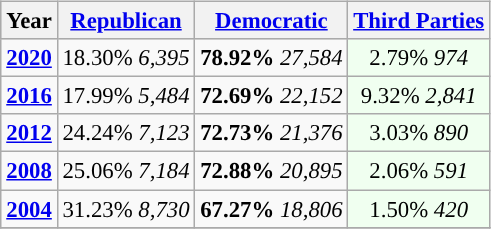<table class="wikitable" style="float:right; font-size:95%;">
<tr bgcolor=lightgrey>
<th>Year</th>
<th><a href='#'>Republican</a></th>
<th><a href='#'>Democratic</a></th>
<th><a href='#'>Third Parties</a></th>
</tr>
<tr>
<td style="text-align:center; "><strong><a href='#'>2020</a></strong></td>
<td style="text-align:center; ">18.30% <em>6,395</em></td>
<td style="text-align:center; "><strong>78.92%</strong> <em>27,584</em></td>
<td style="text-align:center; background:honeyDew;">2.79% <em>974</em></td>
</tr>
<tr>
<td style="text-align:center; "><strong><a href='#'>2016</a></strong></td>
<td style="text-align:center; ">17.99% <em>5,484</em></td>
<td style="text-align:center; "><strong>72.69%</strong> <em>22,152</em></td>
<td style="text-align:center; background:honeyDew;">9.32% <em>2,841</em></td>
</tr>
<tr>
<td style="text-align:center; "><strong><a href='#'>2012</a></strong></td>
<td style="text-align:center; ">24.24% <em>7,123</em></td>
<td style="text-align:center; "><strong>72.73%</strong> <em>21,376</em></td>
<td style="text-align:center; background:honeyDew;">3.03% <em>890</em></td>
</tr>
<tr>
<td style="text-align:center; "><strong><a href='#'>2008</a></strong></td>
<td style="text-align:center; ">25.06% <em>7,184</em></td>
<td style="text-align:center; "><strong>72.88%</strong> <em>20,895</em></td>
<td style="text-align:center; background:honeyDew;">2.06% <em>591</em></td>
</tr>
<tr>
<td style="text-align:center; "><strong><a href='#'>2004</a></strong></td>
<td style="text-align:center; ">31.23% <em>8,730</em></td>
<td style="text-align:center; "><strong>67.27%</strong> <em>18,806</em></td>
<td style="text-align:center; background:honeyDew;">1.50% <em>420</em></td>
</tr>
<tr>
</tr>
</table>
